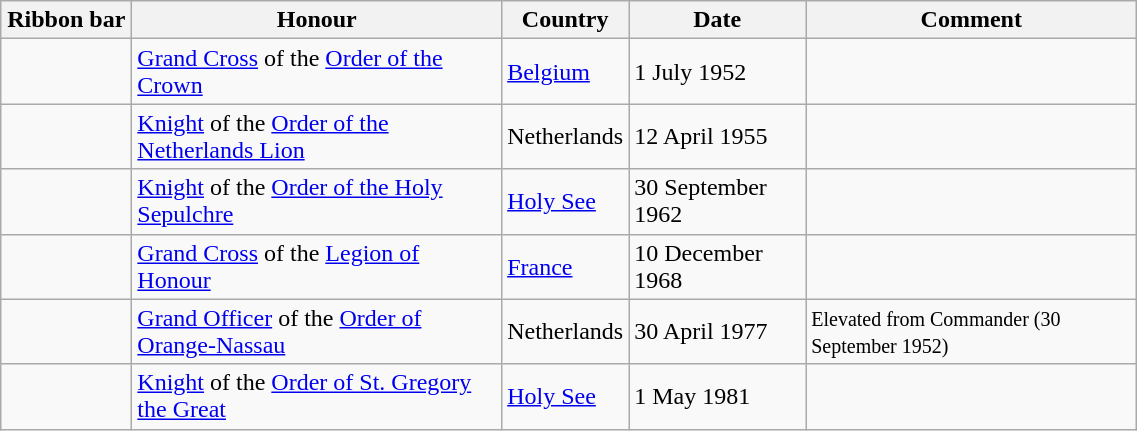<table class="wikitable" style="width:60%;">
<tr>
<th style="width:80px;">Ribbon bar</th>
<th>Honour</th>
<th>Country</th>
<th>Date</th>
<th>Comment</th>
</tr>
<tr>
<td></td>
<td><a href='#'>Grand Cross</a> of the <a href='#'>Order of the Crown</a></td>
<td><a href='#'>Belgium</a></td>
<td>1 July 1952</td>
<td></td>
</tr>
<tr>
<td></td>
<td><a href='#'>Knight</a> of the <a href='#'>Order of the Netherlands Lion</a></td>
<td>Netherlands</td>
<td>12 April 1955</td>
<td></td>
</tr>
<tr>
<td></td>
<td><a href='#'>Knight</a> of the <a href='#'>Order of the Holy Sepulchre</a></td>
<td><a href='#'>Holy See</a></td>
<td>30 September 1962</td>
<td></td>
</tr>
<tr>
<td></td>
<td><a href='#'>Grand Cross</a> of the <a href='#'>Legion of Honour</a></td>
<td><a href='#'>France</a></td>
<td>10 December 1968</td>
<td></td>
</tr>
<tr>
<td></td>
<td><a href='#'>Grand Officer</a> of the <a href='#'>Order of Orange-Nassau</a></td>
<td>Netherlands</td>
<td>30 April 1977</td>
<td><small>Elevated from Commander (30 September 1952)</small></td>
</tr>
<tr>
<td></td>
<td><a href='#'>Knight</a> of the <a href='#'>Order of St. Gregory the Great</a></td>
<td><a href='#'>Holy See</a></td>
<td>1 May 1981</td>
<td></td>
</tr>
</table>
